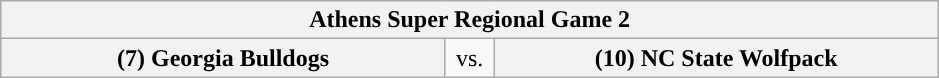<table class="wikitable">
<tr>
<th style="width: 604px;" colspan=3>Athens Super Regional Game 2</th>
</tr>
<tr>
<th style="width: 289px; ">(7) Georgia Bulldogs</th>
<td style="width: 25px; text-align:center">vs.</td>
<th style="width: 289px; ">(10) NC State Wolfpack</th>
</tr>
</table>
